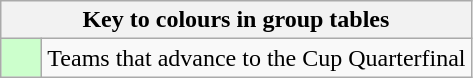<table class="wikitable" style="text-align: center;">
<tr>
<th colspan=2>Key to colours in group tables</th>
</tr>
<tr>
<td style="background:#cfc; width:20px;"></td>
<td align=left>Teams that advance to the Cup Quarterfinal</td>
</tr>
</table>
